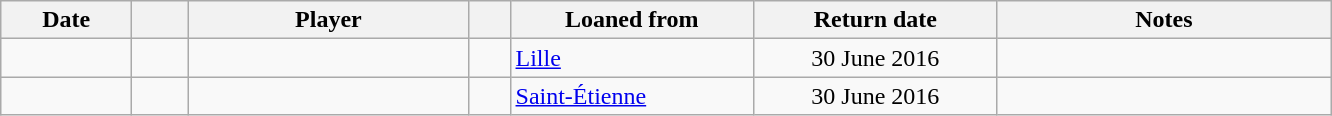<table class="wikitable sortable">
<tr>
<th style="width:80px;">Date</th>
<th style="width:30px;"></th>
<th style="width:180px;">Player</th>
<th style="width:20px;"></th>
<th style="width:155px;">Loaned from</th>
<th style="width:155px;" class="unsortable">Return date</th>
<th style="width:215px;" class="unsortable">Notes</th>
</tr>
<tr>
<td></td>
<td align=center></td>
<td> </td>
<td></td>
<td> <a href='#'>Lille</a></td>
<td align=center>30 June 2016</td>
<td align=center></td>
</tr>
<tr>
<td></td>
<td align=center></td>
<td> </td>
<td></td>
<td> <a href='#'>Saint-Étienne</a></td>
<td align=center>30 June 2016</td>
<td align=center></td>
</tr>
</table>
